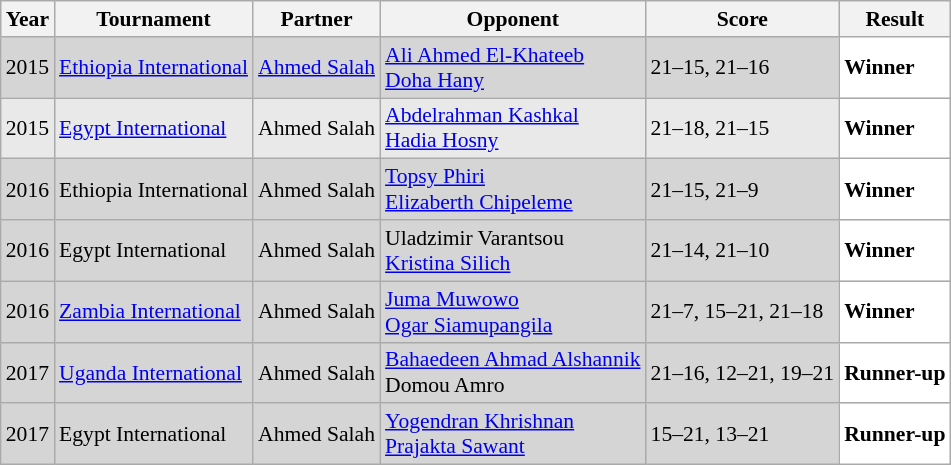<table class="sortable wikitable" style="font-size: 90%;">
<tr>
<th>Year</th>
<th>Tournament</th>
<th>Partner</th>
<th>Opponent</th>
<th>Score</th>
<th>Result</th>
</tr>
<tr style="background:#D5D5D5">
<td align="center">2015</td>
<td align="left"><a href='#'>Ethiopia International</a></td>
<td align="left"> <a href='#'>Ahmed Salah</a></td>
<td align="left"> <a href='#'>Ali Ahmed El-Khateeb</a><br> <a href='#'>Doha Hany</a></td>
<td align="left">21–15, 21–16</td>
<td style="text-align:left; background:white"> <strong>Winner</strong></td>
</tr>
<tr style="background:#E9E9E9">
<td align="center">2015</td>
<td align="left"><a href='#'>Egypt International</a></td>
<td align="left"> Ahmed Salah</td>
<td align="left"> <a href='#'>Abdelrahman Kashkal</a><br> <a href='#'>Hadia Hosny</a></td>
<td align="left">21–18, 21–15</td>
<td style="text-align:left; background:white"> <strong>Winner</strong></td>
</tr>
<tr style="background:#D5D5D5">
<td align="center">2016</td>
<td align="left">Ethiopia International</td>
<td align="left"> Ahmed Salah</td>
<td align="left"> <a href='#'>Topsy Phiri</a><br> <a href='#'>Elizaberth Chipeleme</a></td>
<td align="left">21–15, 21–9</td>
<td style="text-align:left; background:white"> <strong>Winner</strong></td>
</tr>
<tr style="background:#D5D5D5">
<td align="center">2016</td>
<td align="left">Egypt International</td>
<td align="left"> Ahmed Salah</td>
<td align="left"> Uladzimir Varantsou<br> <a href='#'>Kristina Silich</a></td>
<td align="left">21–14, 21–10</td>
<td style="text-align:left; background:white"> <strong>Winner</strong></td>
</tr>
<tr style="background:#D5D5D5">
<td align="center">2016</td>
<td align="left"><a href='#'>Zambia International</a></td>
<td align="left"> Ahmed Salah</td>
<td align="left"> <a href='#'>Juma Muwowo</a><br> <a href='#'>Ogar Siamupangila</a></td>
<td align="left">21–7, 15–21, 21–18</td>
<td style="text-align:left; background:white"> <strong>Winner</strong></td>
</tr>
<tr style="background:#D5D5D5">
<td align="center">2017</td>
<td align="left"><a href='#'>Uganda International</a></td>
<td align="left"> Ahmed Salah</td>
<td align="left"> <a href='#'>Bahaedeen Ahmad Alshannik</a><br> Domou Amro</td>
<td align="left">21–16, 12–21, 19–21</td>
<td style="text-align:left; background:white"> <strong>Runner-up</strong></td>
</tr>
<tr style="background:#D5D5D5">
<td align="center">2017</td>
<td align="left">Egypt International</td>
<td align="left"> Ahmed Salah</td>
<td align="left"> <a href='#'>Yogendran Khrishnan</a><br> <a href='#'>Prajakta Sawant</a></td>
<td align="left">15–21, 13–21</td>
<td style="text-align:left; background:white"> <strong>Runner-up</strong></td>
</tr>
</table>
